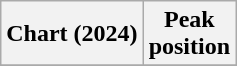<table class="wikitable plainrowheaders sortable" style="text-align:center;" border="1">
<tr>
<th scope="col">Chart (2024)</th>
<th scope="col">Peak<br>position</th>
</tr>
<tr>
</tr>
</table>
